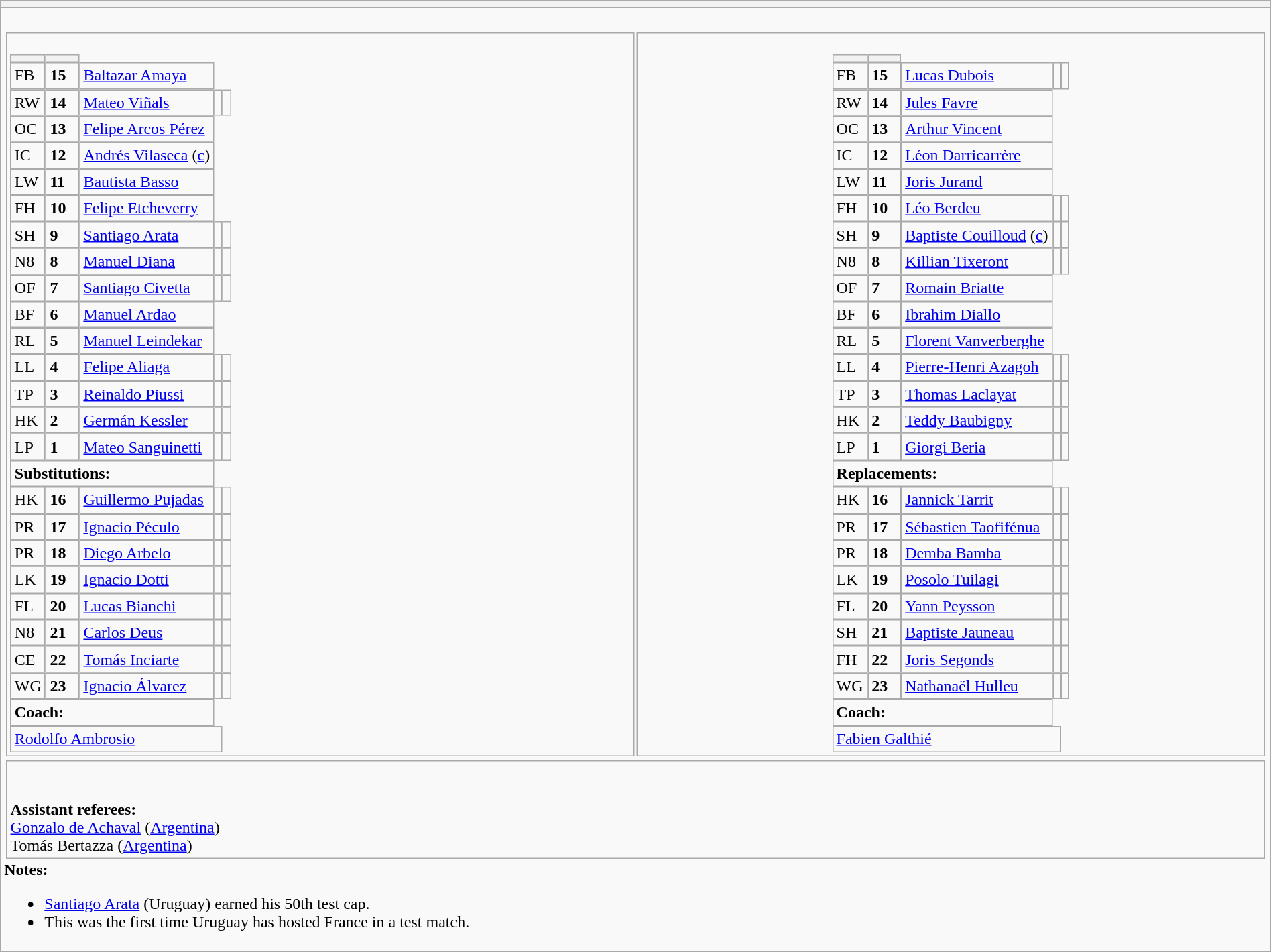<table style="width:100%" class="wikitable collapsible collapsed">
<tr>
<th></th>
</tr>
<tr>
<td><br>




<table style="width:100%">
<tr>
<td style="vertical-align:top;width:50%"><br><table cellspacing="0" cellpadding="0">
<tr>
<th width="25"></th>
<th width="25"></th>
</tr>
<tr>
<td>FB</td>
<td><strong>15</strong></td>
<td><a href='#'>Baltazar Amaya</a></td>
</tr>
<tr>
<td>RW</td>
<td><strong>14</strong></td>
<td><a href='#'>Mateo Viñals</a></td>
<td></td>
<td></td>
</tr>
<tr>
<td>OC</td>
<td><strong>13</strong></td>
<td><a href='#'>Felipe Arcos Pérez</a></td>
</tr>
<tr>
<td>IC</td>
<td><strong>12</strong></td>
<td><a href='#'>Andrés Vilaseca</a> (<a href='#'>c</a>)</td>
</tr>
<tr>
<td>LW</td>
<td><strong>11</strong></td>
<td><a href='#'>Bautista Basso</a></td>
</tr>
<tr>
<td>FH</td>
<td><strong>10</strong></td>
<td><a href='#'>Felipe Etcheverry</a></td>
</tr>
<tr>
<td>SH</td>
<td><strong>9</strong></td>
<td><a href='#'>Santiago Arata</a></td>
<td></td>
<td></td>
</tr>
<tr>
<td>N8</td>
<td><strong>8</strong></td>
<td><a href='#'>Manuel Diana</a></td>
<td></td>
<td></td>
</tr>
<tr>
<td>OF</td>
<td><strong>7</strong></td>
<td><a href='#'>Santiago Civetta</a></td>
<td></td>
<td></td>
</tr>
<tr>
<td>BF</td>
<td><strong>6</strong></td>
<td><a href='#'>Manuel Ardao</a></td>
</tr>
<tr>
<td>RL</td>
<td><strong>5</strong></td>
<td><a href='#'>Manuel Leindekar</a></td>
</tr>
<tr>
<td>LL</td>
<td><strong>4</strong></td>
<td><a href='#'>Felipe Aliaga</a></td>
<td></td>
<td></td>
</tr>
<tr>
<td>TP</td>
<td><strong>3</strong></td>
<td><a href='#'>Reinaldo Piussi</a></td>
<td></td>
<td></td>
</tr>
<tr>
<td>HK</td>
<td><strong>2</strong></td>
<td><a href='#'>Germán Kessler</a></td>
<td></td>
<td></td>
</tr>
<tr>
<td>LP</td>
<td><strong>1</strong></td>
<td><a href='#'>Mateo Sanguinetti</a></td>
<td></td>
<td></td>
</tr>
<tr>
<td colspan=3><strong>Substitutions:</strong></td>
</tr>
<tr>
<td>HK</td>
<td><strong>16</strong></td>
<td><a href='#'>Guillermo Pujadas</a></td>
<td></td>
<td></td>
</tr>
<tr>
<td>PR</td>
<td><strong>17</strong></td>
<td><a href='#'>Ignacio Péculo</a></td>
<td></td>
<td></td>
</tr>
<tr>
<td>PR</td>
<td><strong>18</strong></td>
<td><a href='#'>Diego Arbelo</a></td>
<td></td>
<td></td>
</tr>
<tr>
<td>LK</td>
<td><strong>19</strong></td>
<td><a href='#'>Ignacio Dotti</a></td>
<td></td>
<td></td>
</tr>
<tr>
<td>FL</td>
<td><strong>20</strong></td>
<td><a href='#'>Lucas Bianchi</a></td>
<td></td>
<td></td>
</tr>
<tr>
<td>N8</td>
<td><strong>21</strong></td>
<td><a href='#'>Carlos Deus</a></td>
<td></td>
<td></td>
</tr>
<tr>
<td>CE</td>
<td><strong>22</strong></td>
<td><a href='#'>Tomás Inciarte</a></td>
<td></td>
<td></td>
</tr>
<tr>
<td>WG</td>
<td><strong>23</strong></td>
<td><a href='#'>Ignacio Álvarez</a></td>
<td></td>
<td></td>
</tr>
<tr>
<td colspan=3><strong>Coach:</strong></td>
</tr>
<tr>
<td colspan="4"> <a href='#'>Rodolfo Ambrosio</a></td>
</tr>
</table>
</td>
<td style="vertical-align:top;width:50%"><br><table cellspacing="0" cellpadding="0" align="center">
<tr>
<th width="25"></th>
<th width="25"></th>
</tr>
<tr>
<td>FB</td>
<td><strong>15</strong></td>
<td><a href='#'>Lucas Dubois</a></td>
<td></td>
<td></td>
</tr>
<tr>
<td>RW</td>
<td><strong>14</strong></td>
<td><a href='#'>Jules Favre</a></td>
</tr>
<tr>
<td>OC</td>
<td><strong>13</strong></td>
<td><a href='#'>Arthur Vincent</a></td>
</tr>
<tr>
<td>IC</td>
<td><strong>12</strong></td>
<td><a href='#'>Léon Darricarrère</a></td>
</tr>
<tr>
<td>LW</td>
<td><strong>11</strong></td>
<td><a href='#'>Joris Jurand</a></td>
</tr>
<tr>
<td>FH</td>
<td><strong>10</strong></td>
<td><a href='#'>Léo Berdeu</a></td>
<td></td>
<td></td>
</tr>
<tr>
<td>SH</td>
<td><strong>9</strong></td>
<td><a href='#'>Baptiste Couilloud</a> (<a href='#'>c</a>)</td>
<td></td>
<td></td>
</tr>
<tr>
<td>N8</td>
<td><strong>8</strong></td>
<td><a href='#'>Killian Tixeront</a></td>
<td></td>
<td></td>
</tr>
<tr>
<td>OF</td>
<td><strong>7</strong></td>
<td><a href='#'>Romain Briatte</a></td>
</tr>
<tr>
<td>BF</td>
<td><strong>6</strong></td>
<td><a href='#'>Ibrahim Diallo</a></td>
</tr>
<tr>
<td>RL</td>
<td><strong>5</strong></td>
<td><a href='#'>Florent Vanverberghe</a></td>
</tr>
<tr>
<td>LL</td>
<td><strong>4</strong></td>
<td><a href='#'>Pierre-Henri Azagoh</a></td>
<td></td>
<td></td>
</tr>
<tr>
<td>TP</td>
<td><strong>3</strong></td>
<td><a href='#'>Thomas Laclayat</a></td>
<td></td>
<td></td>
</tr>
<tr>
<td>HK</td>
<td><strong>2</strong></td>
<td><a href='#'>Teddy Baubigny</a></td>
<td></td>
<td></td>
</tr>
<tr>
<td>LP</td>
<td><strong>1</strong></td>
<td><a href='#'>Giorgi Beria</a></td>
<td></td>
<td></td>
</tr>
<tr>
<td colspan="3"><strong>Replacements:</strong></td>
</tr>
<tr>
<td>HK</td>
<td><strong>16</strong></td>
<td><a href='#'>Jannick Tarrit</a></td>
<td></td>
<td></td>
</tr>
<tr>
<td>PR</td>
<td><strong>17</strong></td>
<td><a href='#'>Sébastien Taofifénua</a></td>
<td></td>
<td></td>
</tr>
<tr>
<td>PR</td>
<td><strong>18</strong></td>
<td><a href='#'>Demba Bamba</a></td>
<td></td>
<td></td>
</tr>
<tr>
<td>LK</td>
<td><strong>19</strong></td>
<td><a href='#'>Posolo Tuilagi</a></td>
<td></td>
<td></td>
</tr>
<tr>
<td>FL</td>
<td><strong>20</strong></td>
<td><a href='#'>Yann Peysson</a></td>
<td></td>
<td></td>
</tr>
<tr>
<td>SH</td>
<td><strong>21</strong></td>
<td><a href='#'>Baptiste Jauneau</a></td>
<td></td>
<td></td>
</tr>
<tr>
<td>FH</td>
<td><strong>22</strong></td>
<td><a href='#'>Joris Segonds</a></td>
<td></td>
<td></td>
</tr>
<tr>
<td>WG</td>
<td><strong>23</strong></td>
<td><a href='#'>Nathanaël Hulleu</a></td>
<td></td>
<td></td>
</tr>
<tr>
<td colspan=3><strong>Coach:</strong></td>
</tr>
<tr>
<td colspan="4"> <a href='#'>Fabien Galthié</a></td>
</tr>
</table>
</td>
</tr>
</table>
<table width=100% style="font-size: 100%">
<tr>
<td><br>
<br><strong>Assistant referees:</strong>
<br><a href='#'>Gonzalo de Achaval</a> (<a href='#'>Argentina</a>)
<br>Tomás Bertazza (<a href='#'>Argentina</a>)</td>
</tr>
</table>
<strong>Notes:</strong><ul><li><a href='#'>Santiago Arata</a> (Uruguay) earned his 50th test cap.</li><li>This was the first time Uruguay has hosted France in a test match.</li></ul></td>
</tr>
</table>
